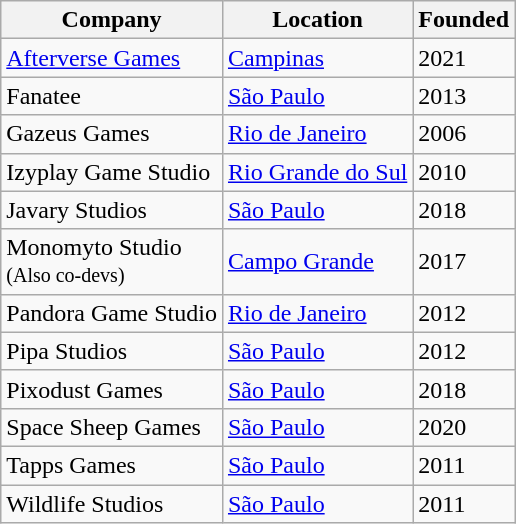<table class="wikitable sortable mw-collapsible">
<tr>
<th><strong>Company</strong></th>
<th><strong>Location</strong></th>
<th><strong>Founded</strong></th>
</tr>
<tr>
<td><a href='#'>Afterverse Games</a></td>
<td><a href='#'>Campinas</a></td>
<td>2021</td>
</tr>
<tr>
<td>Fanatee</td>
<td><a href='#'>São Paulo</a></td>
<td>2013</td>
</tr>
<tr>
<td>Gazeus Games</td>
<td><a href='#'>Rio de Janeiro</a></td>
<td>2006</td>
</tr>
<tr>
<td>Izyplay Game Studio<br></td>
<td><a href='#'>Rio Grande do Sul</a></td>
<td>2010</td>
</tr>
<tr>
<td>Javary Studios</td>
<td><a href='#'>São Paulo</a></td>
<td>2018</td>
</tr>
<tr>
<td>Monomyto Studio<br><small>(Also co-devs)</small></td>
<td><a href='#'>Campo Grande</a></td>
<td>2017</td>
</tr>
<tr>
<td>Pandora Game Studio</td>
<td><a href='#'>Rio de Janeiro</a></td>
<td>2012</td>
</tr>
<tr>
<td>Pipa Studios</td>
<td><a href='#'>São Paulo</a></td>
<td>2012</td>
</tr>
<tr>
<td>Pixodust Games</td>
<td><a href='#'>São Paulo</a></td>
<td>2018</td>
</tr>
<tr>
<td>Space Sheep Games</td>
<td><a href='#'>São Paulo</a></td>
<td>2020</td>
</tr>
<tr>
<td>Tapps Games</td>
<td><a href='#'>São Paulo</a></td>
<td>2011</td>
</tr>
<tr>
<td>Wildlife Studios</td>
<td><a href='#'>São Paulo</a></td>
<td>2011</td>
</tr>
</table>
